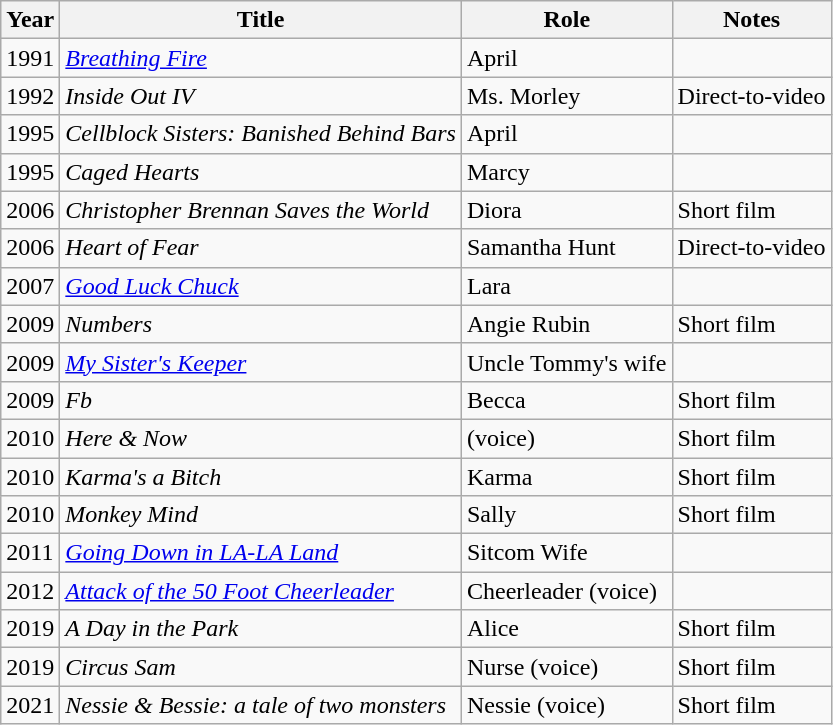<table class="wikitable sortable">
<tr>
<th>Year</th>
<th>Title</th>
<th>Role</th>
<th>Notes</th>
</tr>
<tr>
<td>1991</td>
<td><em><a href='#'>Breathing Fire</a></em></td>
<td>April</td>
<td></td>
</tr>
<tr>
<td>1992</td>
<td><em>Inside Out IV</em></td>
<td>Ms. Morley</td>
<td>Direct-to-video</td>
</tr>
<tr>
<td>1995</td>
<td><em>Cellblock Sisters: Banished Behind Bars</em></td>
<td>April</td>
<td></td>
</tr>
<tr>
<td>1995</td>
<td><em>Caged Hearts</em></td>
<td>Marcy</td>
<td></td>
</tr>
<tr>
<td>2006</td>
<td><em>Christopher Brennan Saves the World</em></td>
<td>Diora</td>
<td>Short film</td>
</tr>
<tr>
<td>2006</td>
<td><em>Heart of Fear</em></td>
<td>Samantha Hunt</td>
<td>Direct-to-video</td>
</tr>
<tr>
<td>2007</td>
<td><em><a href='#'>Good Luck Chuck</a></em></td>
<td>Lara</td>
<td></td>
</tr>
<tr>
<td>2009</td>
<td><em>Numbers</em></td>
<td>Angie Rubin</td>
<td>Short film</td>
</tr>
<tr>
<td>2009</td>
<td><em><a href='#'>My Sister's Keeper</a></em></td>
<td>Uncle Tommy's wife</td>
<td></td>
</tr>
<tr>
<td>2009</td>
<td><em>Fb</em></td>
<td>Becca</td>
<td>Short film</td>
</tr>
<tr>
<td>2010</td>
<td><em>Here & Now</em></td>
<td>(voice)</td>
<td>Short film</td>
</tr>
<tr>
<td>2010</td>
<td><em>Karma's a Bitch</em></td>
<td>Karma</td>
<td>Short film</td>
</tr>
<tr>
<td>2010</td>
<td><em>Monkey Mind</em></td>
<td>Sally</td>
<td>Short film</td>
</tr>
<tr>
<td>2011</td>
<td><em><a href='#'>Going Down in LA-LA Land</a></em></td>
<td>Sitcom Wife</td>
<td></td>
</tr>
<tr>
<td>2012</td>
<td><em><a href='#'>Attack of the 50 Foot Cheerleader</a></em></td>
<td>Cheerleader (voice)</td>
<td></td>
</tr>
<tr>
<td>2019</td>
<td><em>A Day in the Park</em></td>
<td>Alice</td>
<td>Short film</td>
</tr>
<tr>
<td>2019</td>
<td><em>Circus Sam</em></td>
<td>Nurse (voice)</td>
<td>Short film</td>
</tr>
<tr>
<td>2021</td>
<td><em>Nessie & Bessie: a tale of two monsters</em></td>
<td>Nessie (voice)</td>
<td>Short film</td>
</tr>
</table>
